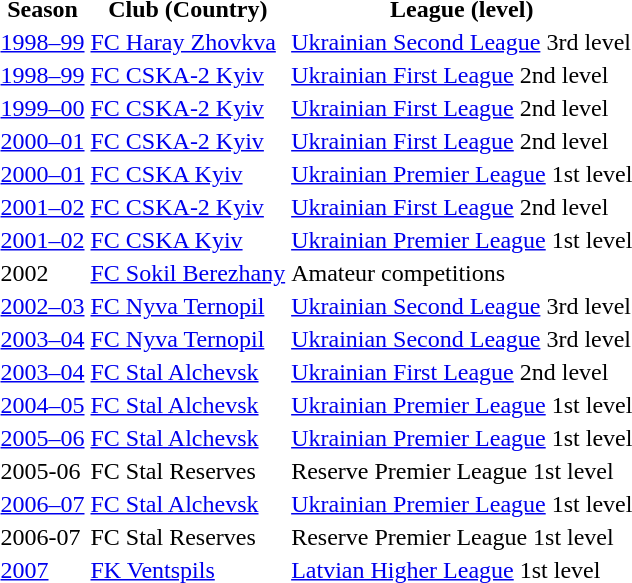<table>
<tr>
<th>Season</th>
<th>Club (Country)</th>
<th>League (level)</th>
<th></th>
<th></th>
<th></th>
</tr>
<tr>
<td><a href='#'>1998–99</a></td>
<td><a href='#'>FC Haray Zhovkva</a></td>
<td><a href='#'>Ukrainian Second League</a> 3rd level</td>
<td></td>
<td></td>
<td></td>
</tr>
<tr>
<td><a href='#'>1998–99</a></td>
<td><a href='#'>FC CSKA-2 Kyiv</a></td>
<td><a href='#'>Ukrainian First League</a> 2nd level</td>
<td></td>
<td></td>
<td></td>
</tr>
<tr>
<td><a href='#'>1999–00</a></td>
<td><a href='#'>FC CSKA-2 Kyiv</a></td>
<td><a href='#'>Ukrainian First League</a> 2nd level</td>
<td></td>
<td></td>
<td></td>
</tr>
<tr>
<td><a href='#'>2000–01</a></td>
<td><a href='#'>FC CSKA-2 Kyiv</a></td>
<td><a href='#'>Ukrainian First League</a> 2nd level</td>
<td></td>
<td></td>
<td></td>
</tr>
<tr>
<td><a href='#'>2000–01</a></td>
<td><a href='#'>FC CSKA Kyiv</a></td>
<td><a href='#'>Ukrainian Premier League</a> 1st level</td>
<td></td>
<td></td>
<td></td>
</tr>
<tr>
<td><a href='#'>2001–02</a></td>
<td><a href='#'>FC CSKA-2 Kyiv</a></td>
<td><a href='#'>Ukrainian First League</a> 2nd level</td>
<td></td>
<td></td>
<td></td>
</tr>
<tr>
<td><a href='#'>2001–02</a></td>
<td><a href='#'>FC CSKA Kyiv</a></td>
<td><a href='#'>Ukrainian Premier League</a> 1st level</td>
<td></td>
<td></td>
<td></td>
</tr>
<tr>
<td>2002</td>
<td><a href='#'>FC Sokil Berezhany</a></td>
<td>Amateur competitions</td>
<td></td>
<td></td>
<td></td>
</tr>
<tr>
<td><a href='#'>2002–03</a></td>
<td><a href='#'>FC Nyva Ternopil</a></td>
<td><a href='#'>Ukrainian Second League</a> 3rd level</td>
<td></td>
<td></td>
<td></td>
</tr>
<tr>
<td><a href='#'>2003–04</a></td>
<td><a href='#'>FC Nyva Ternopil</a></td>
<td><a href='#'>Ukrainian Second League</a> 3rd level</td>
<td></td>
<td></td>
<td></td>
</tr>
<tr>
<td><a href='#'>2003–04</a></td>
<td><a href='#'>FC Stal Alchevsk</a></td>
<td><a href='#'>Ukrainian First League</a> 2nd level</td>
<td></td>
<td></td>
<td></td>
</tr>
<tr>
<td><a href='#'>2004–05</a></td>
<td><a href='#'>FC Stal Alchevsk</a></td>
<td><a href='#'>Ukrainian Premier League</a> 1st level</td>
<td></td>
<td></td>
<td></td>
</tr>
<tr>
<td><a href='#'>2005–06</a></td>
<td><a href='#'>FC Stal Alchevsk</a></td>
<td><a href='#'>Ukrainian Premier League</a> 1st level</td>
<td></td>
<td></td>
<td></td>
</tr>
<tr>
<td>2005-06</td>
<td>FC Stal Reserves</td>
<td>Reserve Premier League 1st level</td>
<td></td>
<td></td>
<td></td>
</tr>
<tr>
<td><a href='#'>2006–07</a></td>
<td><a href='#'>FC Stal Alchevsk</a></td>
<td><a href='#'>Ukrainian Premier League</a> 1st level</td>
<td></td>
<td></td>
<td></td>
</tr>
<tr>
<td>2006-07</td>
<td>FC Stal Reserves</td>
<td>Reserve Premier League 1st level</td>
<td></td>
<td></td>
<td></td>
</tr>
<tr>
<td><a href='#'>2007</a></td>
<td><a href='#'>FK Ventspils</a></td>
<td><a href='#'>Latvian Higher League</a> 1st level</td>
<td></td>
<td></td>
<td></td>
</tr>
</table>
